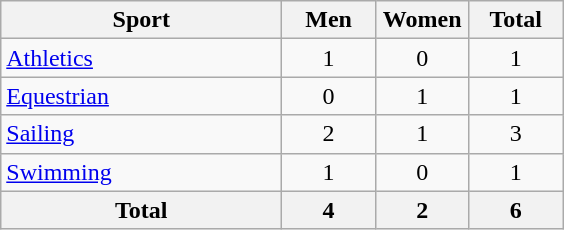<table class="wikitable sortable" style="text-align:center;">
<tr>
<th width=180>Sport</th>
<th width=55>Men</th>
<th width=55>Women</th>
<th width=55>Total</th>
</tr>
<tr>
<td align=left><a href='#'>Athletics</a></td>
<td>1</td>
<td>0</td>
<td>1</td>
</tr>
<tr>
<td align=left><a href='#'>Equestrian</a></td>
<td>0</td>
<td>1</td>
<td>1</td>
</tr>
<tr>
<td align=left><a href='#'>Sailing</a></td>
<td>2</td>
<td>1</td>
<td>3</td>
</tr>
<tr>
<td align=left><a href='#'>Swimming</a></td>
<td>1</td>
<td>0</td>
<td>1</td>
</tr>
<tr>
<th>Total</th>
<th>4</th>
<th>2</th>
<th>6</th>
</tr>
</table>
